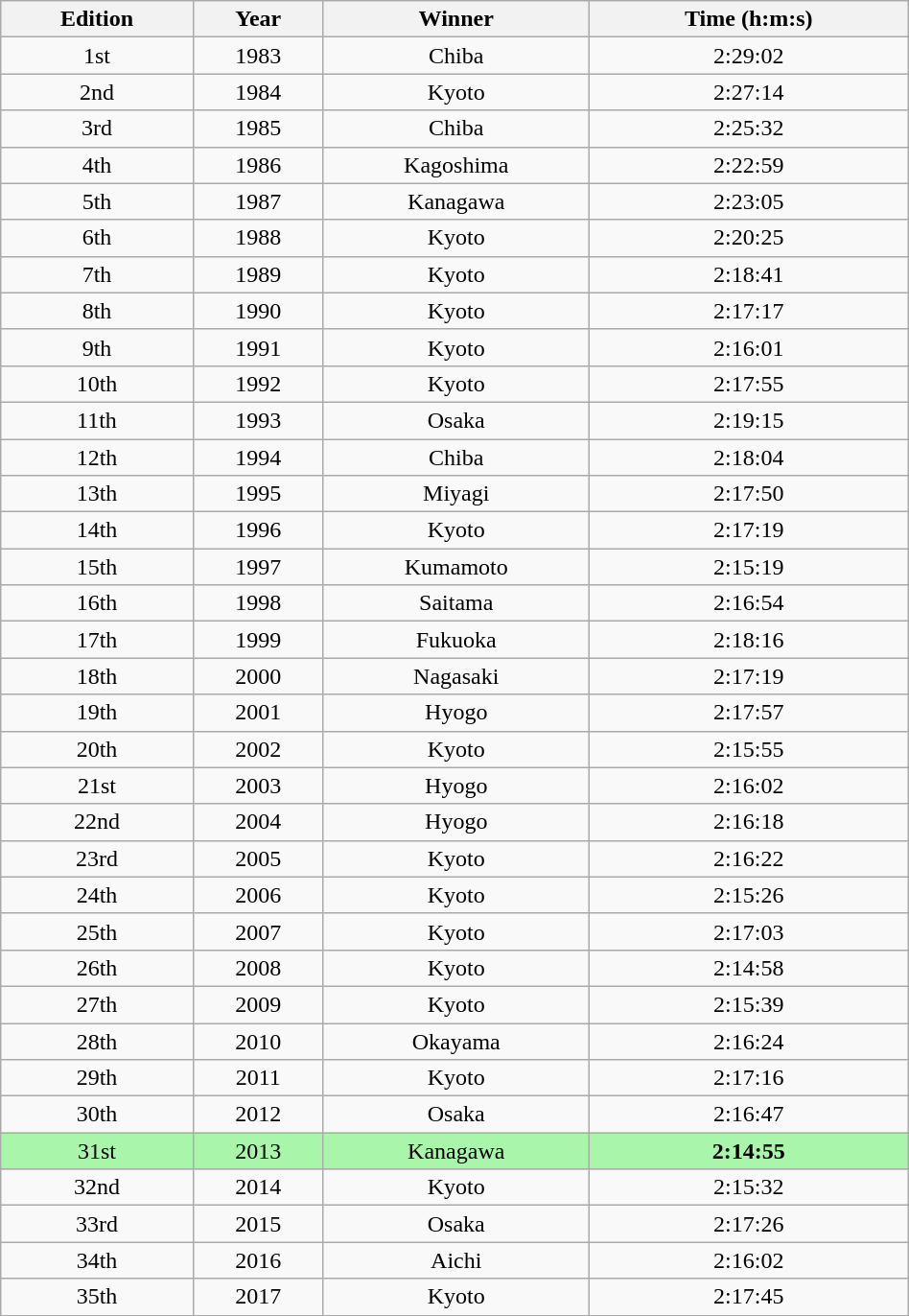<table class="wikitable sortable" style="text-align:center" width=50%>
<tr>
<th class=unsortable>Edition</th>
<th>Year</th>
<th>Winner</th>
<th>Time (h:m:s)</th>
</tr>
<tr>
<td>1st</td>
<td>1983</td>
<td>Chiba</td>
<td>2:29:02</td>
</tr>
<tr>
<td>2nd</td>
<td>1984</td>
<td>Kyoto</td>
<td>2:27:14</td>
</tr>
<tr>
<td>3rd</td>
<td>1985</td>
<td>Chiba</td>
<td>2:25:32</td>
</tr>
<tr>
<td>4th</td>
<td>1986</td>
<td>Kagoshima</td>
<td>2:22:59</td>
</tr>
<tr>
<td>5th</td>
<td>1987</td>
<td>Kanagawa</td>
<td>2:23:05</td>
</tr>
<tr>
<td>6th</td>
<td>1988</td>
<td>Kyoto</td>
<td>2:20:25</td>
</tr>
<tr>
<td>7th</td>
<td>1989</td>
<td>Kyoto</td>
<td>2:18:41</td>
</tr>
<tr>
<td>8th</td>
<td>1990</td>
<td>Kyoto</td>
<td>2:17:17</td>
</tr>
<tr>
<td>9th</td>
<td>1991</td>
<td>Kyoto</td>
<td>2:16:01</td>
</tr>
<tr>
<td>10th</td>
<td>1992</td>
<td>Kyoto</td>
<td>2:17:55</td>
</tr>
<tr>
<td>11th</td>
<td>1993</td>
<td>Osaka</td>
<td>2:19:15</td>
</tr>
<tr>
<td>12th</td>
<td>1994</td>
<td>Chiba</td>
<td>2:18:04</td>
</tr>
<tr>
<td>13th</td>
<td>1995</td>
<td>Miyagi</td>
<td>2:17:50</td>
</tr>
<tr>
<td>14th</td>
<td>1996</td>
<td>Kyoto</td>
<td>2:17:19</td>
</tr>
<tr>
<td>15th</td>
<td>1997</td>
<td>Kumamoto</td>
<td>2:15:19</td>
</tr>
<tr>
<td>16th</td>
<td>1998</td>
<td>Saitama</td>
<td>2:16:54</td>
</tr>
<tr>
<td>17th</td>
<td>1999</td>
<td>Fukuoka</td>
<td>2:18:16</td>
</tr>
<tr>
<td>18th</td>
<td>2000</td>
<td>Nagasaki</td>
<td>2:17:19</td>
</tr>
<tr>
<td>19th</td>
<td>2001</td>
<td>Hyogo</td>
<td>2:17:57</td>
</tr>
<tr>
<td>20th</td>
<td>2002</td>
<td>Kyoto</td>
<td>2:15:55</td>
</tr>
<tr>
<td>21st</td>
<td>2003</td>
<td>Hyogo</td>
<td>2:16:02</td>
</tr>
<tr>
<td>22nd</td>
<td>2004</td>
<td>Hyogo</td>
<td>2:16:18</td>
</tr>
<tr>
<td>23rd</td>
<td>2005</td>
<td>Kyoto</td>
<td>2:16:22</td>
</tr>
<tr>
<td>24th</td>
<td>2006</td>
<td>Kyoto</td>
<td>2:15:26</td>
</tr>
<tr>
<td>25th</td>
<td>2007</td>
<td>Kyoto</td>
<td>2:17:03</td>
</tr>
<tr>
<td>26th</td>
<td>2008</td>
<td>Kyoto</td>
<td>2:14:58</td>
</tr>
<tr>
<td>27th</td>
<td>2009</td>
<td>Kyoto</td>
<td>2:15:39</td>
</tr>
<tr>
<td>28th</td>
<td>2010</td>
<td>Okayama</td>
<td>2:16:24</td>
</tr>
<tr>
<td>29th</td>
<td>2011</td>
<td>Kyoto</td>
<td>2:17:16</td>
</tr>
<tr>
<td>30th</td>
<td>2012</td>
<td>Osaka</td>
<td>2:16:47</td>
</tr>
<tr bgcolor=#A9F5A9>
<td>31st</td>
<td>2013</td>
<td>Kanagawa</td>
<td><strong>2:14:55</strong></td>
</tr>
<tr>
<td>32nd</td>
<td>2014</td>
<td>Kyoto</td>
<td>2:15:32</td>
</tr>
<tr>
<td>33rd</td>
<td>2015</td>
<td>Osaka</td>
<td>2:17:26</td>
</tr>
<tr>
<td>34th</td>
<td>2016</td>
<td>Aichi</td>
<td>2:16:02</td>
</tr>
<tr>
<td>35th</td>
<td>2017</td>
<td>Kyoto</td>
<td>2:17:45</td>
</tr>
<tr>
</tr>
</table>
